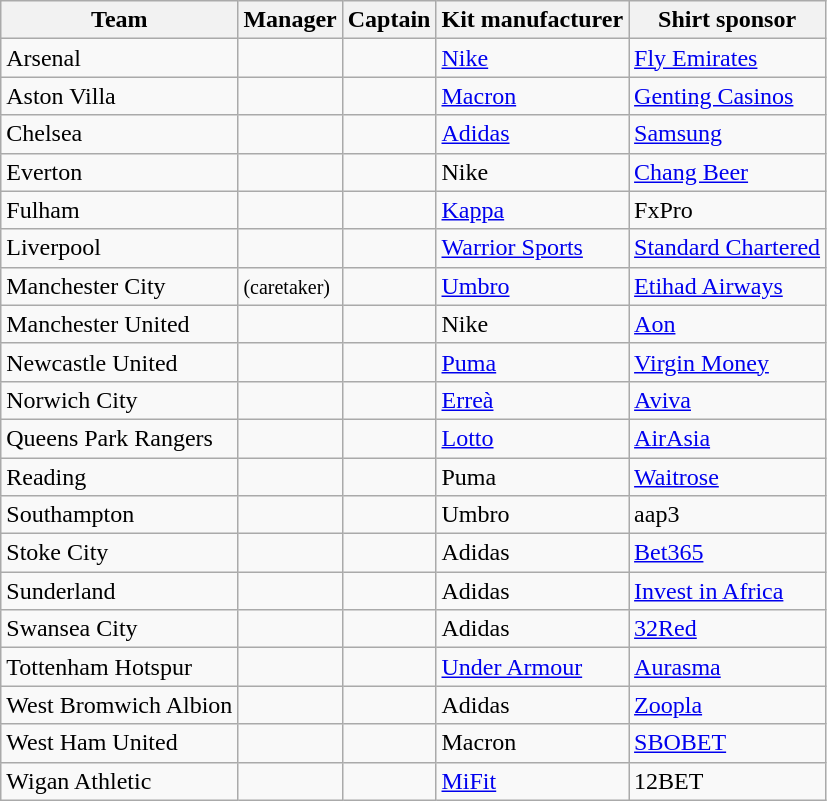<table class="wikitable sortable">
<tr>
<th>Team</th>
<th>Manager</th>
<th>Captain</th>
<th>Kit manufacturer</th>
<th>Shirt sponsor</th>
</tr>
<tr>
<td>Arsenal</td>
<td> </td>
<td> </td>
<td><a href='#'>Nike</a></td>
<td><a href='#'>Fly Emirates</a></td>
</tr>
<tr>
<td>Aston Villa</td>
<td> </td>
<td> </td>
<td><a href='#'>Macron</a></td>
<td><a href='#'>Genting Casinos</a></td>
</tr>
<tr>
<td>Chelsea</td>
<td> </td>
<td> </td>
<td><a href='#'>Adidas</a></td>
<td><a href='#'>Samsung</a></td>
</tr>
<tr>
<td>Everton</td>
<td> </td>
<td> </td>
<td>Nike</td>
<td><a href='#'>Chang Beer</a></td>
</tr>
<tr>
<td>Fulham</td>
<td> </td>
<td> </td>
<td><a href='#'>Kappa</a></td>
<td>FxPro</td>
</tr>
<tr>
<td>Liverpool</td>
<td> </td>
<td> </td>
<td><a href='#'>Warrior Sports</a></td>
<td><a href='#'>Standard Chartered</a></td>
</tr>
<tr>
<td>Manchester City</td>
<td>  <small>(caretaker)</small></td>
<td> </td>
<td><a href='#'>Umbro</a></td>
<td><a href='#'>Etihad Airways</a></td>
</tr>
<tr>
<td>Manchester United</td>
<td> </td>
<td> </td>
<td>Nike</td>
<td><a href='#'>Aon</a></td>
</tr>
<tr>
<td>Newcastle United</td>
<td> </td>
<td> </td>
<td><a href='#'>Puma</a></td>
<td><a href='#'>Virgin Money</a></td>
</tr>
<tr>
<td>Norwich City</td>
<td> </td>
<td> </td>
<td><a href='#'>Erreà</a></td>
<td><a href='#'>Aviva</a></td>
</tr>
<tr>
<td>Queens Park Rangers</td>
<td> </td>
<td> </td>
<td><a href='#'>Lotto</a></td>
<td><a href='#'>AirAsia</a></td>
</tr>
<tr>
<td>Reading</td>
<td> </td>
<td> </td>
<td>Puma</td>
<td><a href='#'>Waitrose</a></td>
</tr>
<tr>
<td>Southampton</td>
<td> </td>
<td> </td>
<td>Umbro</td>
<td>aap3</td>
</tr>
<tr>
<td>Stoke City</td>
<td> </td>
<td> </td>
<td>Adidas</td>
<td><a href='#'>Bet365</a></td>
</tr>
<tr>
<td>Sunderland</td>
<td> </td>
<td> </td>
<td>Adidas</td>
<td><a href='#'>Invest in Africa</a></td>
</tr>
<tr>
<td>Swansea City</td>
<td> </td>
<td> </td>
<td>Adidas</td>
<td><a href='#'>32Red</a></td>
</tr>
<tr>
<td>Tottenham Hotspur</td>
<td> </td>
<td> </td>
<td><a href='#'>Under Armour</a></td>
<td><a href='#'>Aurasma</a></td>
</tr>
<tr>
<td>West Bromwich Albion</td>
<td> </td>
<td> </td>
<td>Adidas</td>
<td><a href='#'>Zoopla</a></td>
</tr>
<tr>
<td>West Ham United</td>
<td> </td>
<td> </td>
<td>Macron</td>
<td><a href='#'>SBOBET</a></td>
</tr>
<tr>
<td>Wigan Athletic</td>
<td> </td>
<td> </td>
<td><a href='#'>MiFit</a></td>
<td>12BET</td>
</tr>
</table>
